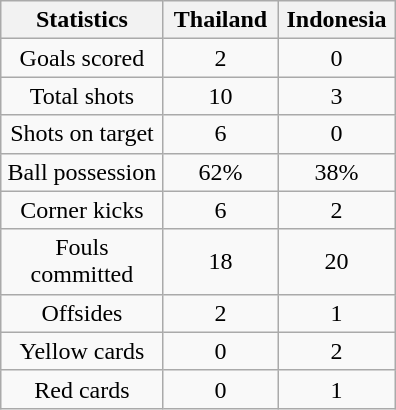<table class="wikitable" style="text-align:center;margin:1em auto;">
<tr>
<th scope=col width=100>Statistics</th>
<th scope=col width=70>Thailand</th>
<th scope=col width=70>Indonesia</th>
</tr>
<tr>
<td>Goals scored</td>
<td>2</td>
<td>0</td>
</tr>
<tr>
<td>Total shots</td>
<td>10</td>
<td>3</td>
</tr>
<tr>
<td>Shots on target</td>
<td>6</td>
<td>0</td>
</tr>
<tr>
<td>Ball possession</td>
<td>62%</td>
<td>38%</td>
</tr>
<tr>
<td>Corner kicks</td>
<td>6</td>
<td>2</td>
</tr>
<tr>
<td>Fouls committed</td>
<td>18</td>
<td>20</td>
</tr>
<tr>
<td>Offsides</td>
<td>2</td>
<td>1</td>
</tr>
<tr>
<td>Yellow cards</td>
<td>0</td>
<td>2</td>
</tr>
<tr>
<td>Red cards</td>
<td>0</td>
<td>1</td>
</tr>
</table>
